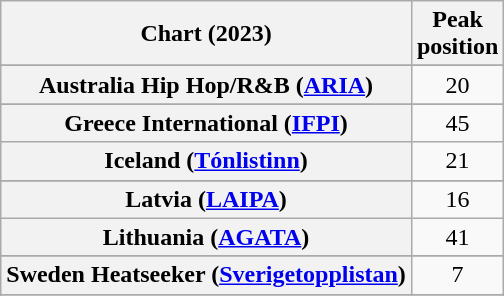<table class="wikitable sortable plainrowheaders" style="text-align:center">
<tr>
<th scope="col">Chart (2023)</th>
<th scope="col">Peak<br>position</th>
</tr>
<tr>
</tr>
<tr>
<th scope="row">Australia Hip Hop/R&B (<a href='#'>ARIA</a>)</th>
<td>20</td>
</tr>
<tr>
</tr>
<tr>
</tr>
<tr>
</tr>
<tr>
</tr>
<tr>
<th scope="row">Greece International (<a href='#'>IFPI</a>)</th>
<td>45</td>
</tr>
<tr>
<th scope="row">Iceland (<a href='#'>Tónlistinn</a>)</th>
<td>21</td>
</tr>
<tr>
</tr>
<tr>
<th scope="row">Latvia (<a href='#'>LAIPA</a>)</th>
<td>16</td>
</tr>
<tr>
<th scope="row">Lithuania (<a href='#'>AGATA</a>)</th>
<td>41</td>
</tr>
<tr>
</tr>
<tr>
</tr>
<tr>
</tr>
<tr>
<th scope="row">Sweden Heatseeker (<a href='#'>Sverigetopplistan</a>)</th>
<td>7</td>
</tr>
<tr>
</tr>
<tr>
</tr>
<tr>
</tr>
</table>
